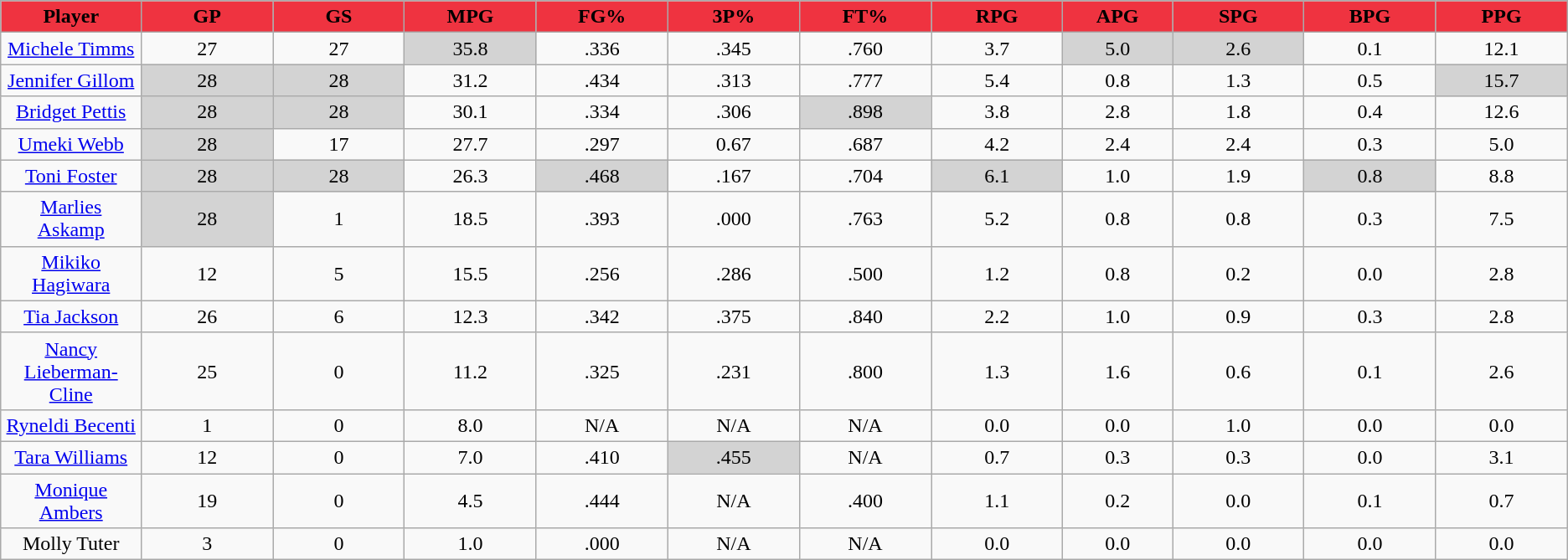<table class="wikitable sortable" style="text-align:center;">
<tr>
<th style="background: #EF3340" width="6%"><span>Player</span></th>
<th style="background: #EF3340" width="6%"><span>GP</span></th>
<th style="background: #EF3340" width="6%"><span>GS</span></th>
<th style="background: #EF3340" width="6%"><span>MPG</span></th>
<th style="background: #EF3340" width="6%"><span>FG%</span></th>
<th style="background: #EF3340" width="6%"><span>3P%</span></th>
<th style="background: #EF3340" width="6%"><span>FT%</span></th>
<th style="background: #EF3340" width="6%"><span>RPG</span></th>
<th style="background: #EF3340" width="5%"><span>APG</span></th>
<th style="background: #EF3340" width="6%"><span>SPG</span></th>
<th style="background: #EF3340" width="6%"><span>BPG</span></th>
<th style="background: #EF3340" width="6%"><span>PPG</span></th>
</tr>
<tr>
<td><a href='#'>Michele Timms</a></td>
<td>27</td>
<td>27</td>
<td style="background:#D3D3D3;">35.8</td>
<td>.336</td>
<td>.345</td>
<td>.760</td>
<td>3.7</td>
<td style="background:#D3D3D3;">5.0</td>
<td style="background:#D3D3D3;">2.6</td>
<td>0.1</td>
<td>12.1</td>
</tr>
<tr>
<td><a href='#'>Jennifer Gillom</a></td>
<td style="background:#D3D3D3;">28</td>
<td style="background:#D3D3D3;">28</td>
<td>31.2</td>
<td>.434</td>
<td>.313</td>
<td>.777</td>
<td>5.4</td>
<td>0.8</td>
<td>1.3</td>
<td>0.5</td>
<td style="background:#D3D3D3;">15.7</td>
</tr>
<tr>
<td><a href='#'>Bridget Pettis</a></td>
<td style="background:#D3D3D3;">28</td>
<td style="background:#D3D3D3;">28</td>
<td>30.1</td>
<td>.334</td>
<td>.306</td>
<td style="background:#D3D3D3;">.898</td>
<td>3.8</td>
<td>2.8</td>
<td>1.8</td>
<td>0.4</td>
<td>12.6</td>
</tr>
<tr>
<td><a href='#'>Umeki Webb</a></td>
<td style="background:#D3D3D3;">28</td>
<td>17</td>
<td>27.7</td>
<td>.297</td>
<td>0.67</td>
<td>.687</td>
<td>4.2</td>
<td>2.4</td>
<td>2.4</td>
<td>0.3</td>
<td>5.0</td>
</tr>
<tr>
<td><a href='#'>Toni Foster</a></td>
<td style="background:#D3D3D3;">28</td>
<td style="background:#D3D3D3;">28</td>
<td>26.3</td>
<td style="background:#D3D3D3;">.468</td>
<td>.167</td>
<td>.704</td>
<td style="background:#D3D3D3;">6.1</td>
<td>1.0</td>
<td>1.9</td>
<td style="background:#D3D3D3;">0.8</td>
<td>8.8</td>
</tr>
<tr>
<td><a href='#'>Marlies Askamp</a></td>
<td style="background:#D3D3D3;">28</td>
<td>1</td>
<td>18.5</td>
<td>.393</td>
<td>.000</td>
<td>.763</td>
<td>5.2</td>
<td>0.8</td>
<td>0.8</td>
<td>0.3</td>
<td>7.5</td>
</tr>
<tr>
<td><a href='#'>Mikiko Hagiwara</a></td>
<td>12</td>
<td>5</td>
<td>15.5</td>
<td>.256</td>
<td>.286</td>
<td>.500</td>
<td>1.2</td>
<td>0.8</td>
<td>0.2</td>
<td>0.0</td>
<td>2.8</td>
</tr>
<tr>
<td><a href='#'>Tia Jackson</a></td>
<td>26</td>
<td>6</td>
<td>12.3</td>
<td>.342</td>
<td>.375</td>
<td>.840</td>
<td>2.2</td>
<td>1.0</td>
<td>0.9</td>
<td>0.3</td>
<td>2.8</td>
</tr>
<tr>
<td><a href='#'>Nancy Lieberman-Cline</a></td>
<td>25</td>
<td>0</td>
<td>11.2</td>
<td>.325</td>
<td>.231</td>
<td>.800</td>
<td>1.3</td>
<td>1.6</td>
<td>0.6</td>
<td>0.1</td>
<td>2.6</td>
</tr>
<tr>
<td><a href='#'>Ryneldi Becenti</a></td>
<td>1</td>
<td>0</td>
<td>8.0</td>
<td>N/A</td>
<td>N/A</td>
<td>N/A</td>
<td>0.0</td>
<td>0.0</td>
<td>1.0</td>
<td>0.0</td>
<td>0.0</td>
</tr>
<tr>
<td><a href='#'>Tara Williams</a></td>
<td>12</td>
<td>0</td>
<td>7.0</td>
<td>.410</td>
<td style="background:#D3D3D3;">.455</td>
<td>N/A</td>
<td>0.7</td>
<td>0.3</td>
<td>0.3</td>
<td>0.0</td>
<td>3.1</td>
</tr>
<tr>
<td><a href='#'>Monique Ambers</a></td>
<td>19</td>
<td>0</td>
<td>4.5</td>
<td>.444</td>
<td>N/A</td>
<td>.400</td>
<td>1.1</td>
<td>0.2</td>
<td>0.0</td>
<td>0.1</td>
<td>0.7</td>
</tr>
<tr>
<td>Molly Tuter</td>
<td>3</td>
<td>0</td>
<td>1.0</td>
<td>.000</td>
<td>N/A</td>
<td>N/A</td>
<td>0.0</td>
<td>0.0</td>
<td>0.0</td>
<td>0.0</td>
<td>0.0</td>
</tr>
</table>
